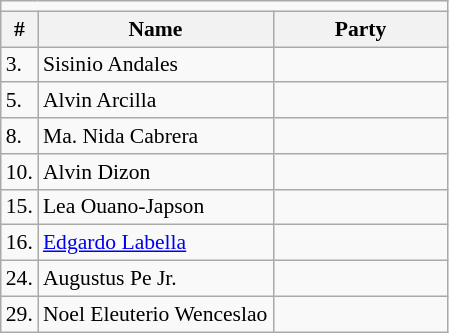<table class=wikitable style="font-size:90%">
<tr>
<td colspan=4 bgcolor=></td>
</tr>
<tr>
<th>#</th>
<th width=150px>Name</th>
<th colspan=2 width=110px>Party</th>
</tr>
<tr>
<td>3.</td>
<td>Sisinio Andales</td>
<td></td>
</tr>
<tr>
<td>5.</td>
<td>Alvin Arcilla</td>
<td></td>
</tr>
<tr>
<td>8.</td>
<td>Ma. Nida Cabrera</td>
<td></td>
</tr>
<tr>
<td>10.</td>
<td>Alvin Dizon</td>
<td></td>
</tr>
<tr>
<td>15.</td>
<td>Lea Ouano-Japson</td>
<td></td>
</tr>
<tr>
<td>16.</td>
<td><a href='#'>Edgardo Labella</a></td>
<td></td>
</tr>
<tr>
<td>24.</td>
<td>Augustus Pe Jr.</td>
<td></td>
</tr>
<tr>
<td>29.</td>
<td>Noel Eleuterio Wenceslao</td>
<td></td>
</tr>
</table>
